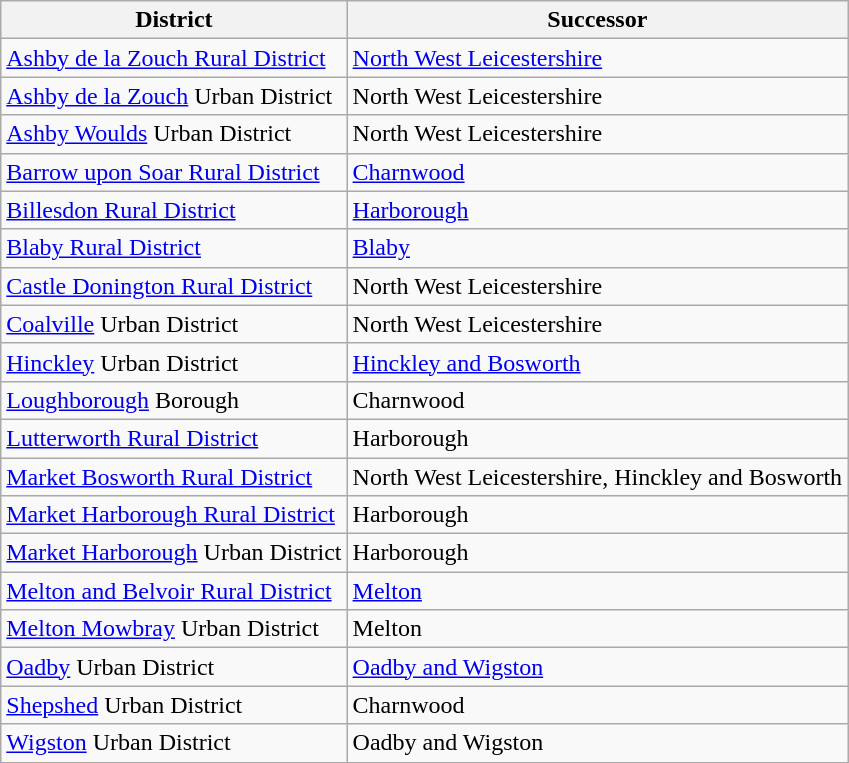<table class="wikitable">
<tr>
<th>District</th>
<th>Successor</th>
</tr>
<tr>
<td><a href='#'>Ashby de la Zouch Rural District</a></td>
<td><a href='#'>North West Leicestershire</a></td>
</tr>
<tr>
<td><a href='#'>Ashby de la Zouch</a> Urban District</td>
<td>North West Leicestershire</td>
</tr>
<tr>
<td><a href='#'>Ashby Woulds</a> Urban District</td>
<td>North West Leicestershire</td>
</tr>
<tr>
<td><a href='#'>Barrow upon Soar Rural District</a></td>
<td><a href='#'>Charnwood</a></td>
</tr>
<tr>
<td><a href='#'>Billesdon Rural District</a></td>
<td><a href='#'>Harborough</a></td>
</tr>
<tr>
<td><a href='#'>Blaby Rural District</a></td>
<td><a href='#'>Blaby</a></td>
</tr>
<tr>
<td><a href='#'>Castle Donington Rural District</a></td>
<td>North West Leicestershire</td>
</tr>
<tr>
<td><a href='#'>Coalville</a> Urban District</td>
<td>North West Leicestershire</td>
</tr>
<tr>
<td><a href='#'>Hinckley</a> Urban District</td>
<td><a href='#'>Hinckley and Bosworth</a></td>
</tr>
<tr>
<td><a href='#'>Loughborough</a> Borough</td>
<td>Charnwood</td>
</tr>
<tr>
<td><a href='#'>Lutterworth Rural District</a></td>
<td>Harborough</td>
</tr>
<tr>
<td><a href='#'>Market Bosworth Rural District</a></td>
<td>North West Leicestershire, Hinckley and Bosworth</td>
</tr>
<tr>
<td><a href='#'>Market Harborough Rural District</a></td>
<td>Harborough</td>
</tr>
<tr>
<td><a href='#'>Market Harborough</a> Urban District</td>
<td>Harborough</td>
</tr>
<tr>
<td><a href='#'>Melton and Belvoir Rural District</a></td>
<td><a href='#'>Melton</a></td>
</tr>
<tr>
<td><a href='#'>Melton Mowbray</a> Urban District</td>
<td>Melton</td>
</tr>
<tr>
<td><a href='#'>Oadby</a> Urban District</td>
<td><a href='#'>Oadby and Wigston</a></td>
</tr>
<tr>
<td><a href='#'>Shepshed</a> Urban District</td>
<td>Charnwood</td>
</tr>
<tr>
<td><a href='#'>Wigston</a> Urban District</td>
<td>Oadby and Wigston</td>
</tr>
</table>
